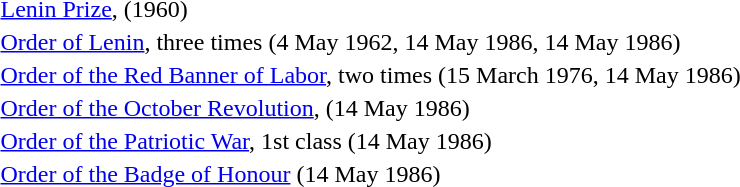<table>
<tr>
<td></td>
<td><a href='#'>Lenin Prize</a>, (1960)</td>
</tr>
<tr>
<td></td>
<td><a href='#'>Order of Lenin</a>, three times (4 May 1962, 14 May 1986, 14 May 1986)</td>
</tr>
<tr>
<td></td>
<td><a href='#'>Order of the Red Banner of Labor</a>, two times (15 March 1976, 14 May 1986)</td>
</tr>
<tr>
<td></td>
<td><a href='#'>Order of the October Revolution</a>, (14 May 1986)</td>
</tr>
<tr>
<td></td>
<td><a href='#'>Order of the Patriotic War</a>, 1st class (14 May 1986)</td>
</tr>
<tr>
<td></td>
<td><a href='#'>Order of the Badge of Honour</a> (14 May 1986)</td>
</tr>
<tr>
</tr>
</table>
